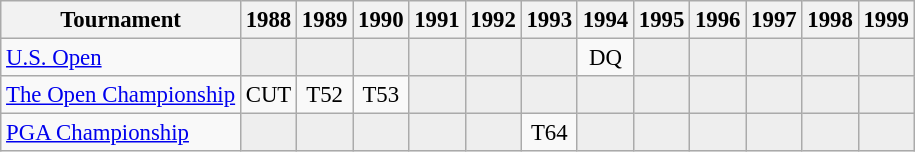<table class="wikitable" style="font-size:95%;text-align:center;">
<tr>
<th>Tournament</th>
<th>1988</th>
<th>1989</th>
<th>1990</th>
<th>1991</th>
<th>1992</th>
<th>1993</th>
<th>1994</th>
<th>1995</th>
<th>1996</th>
<th>1997</th>
<th>1998</th>
<th>1999</th>
</tr>
<tr>
<td align=left><a href='#'>U.S. Open</a></td>
<td style="background:#eeeeee;"></td>
<td style="background:#eeeeee;"></td>
<td style="background:#eeeeee;"></td>
<td style="background:#eeeeee;"></td>
<td style="background:#eeeeee;"></td>
<td style="background:#eeeeee;"></td>
<td>DQ</td>
<td style="background:#eeeeee;"></td>
<td style="background:#eeeeee;"></td>
<td style="background:#eeeeee;"></td>
<td style="background:#eeeeee;"></td>
<td style="background:#eeeeee;"></td>
</tr>
<tr>
<td align=left><a href='#'>The Open Championship</a></td>
<td>CUT</td>
<td>T52</td>
<td>T53</td>
<td style="background:#eeeeee;"></td>
<td style="background:#eeeeee;"></td>
<td style="background:#eeeeee;"></td>
<td style="background:#eeeeee;"></td>
<td style="background:#eeeeee;"></td>
<td style="background:#eeeeee;"></td>
<td style="background:#eeeeee;"></td>
<td style="background:#eeeeee;"></td>
<td style="background:#eeeeee;"></td>
</tr>
<tr>
<td align=left><a href='#'>PGA Championship</a></td>
<td style="background:#eeeeee;"></td>
<td style="background:#eeeeee;"></td>
<td style="background:#eeeeee;"></td>
<td style="background:#eeeeee;"></td>
<td style="background:#eeeeee;"></td>
<td>T64</td>
<td style="background:#eeeeee;"></td>
<td style="background:#eeeeee;"></td>
<td style="background:#eeeeee;"></td>
<td style="background:#eeeeee;"></td>
<td style="background:#eeeeee;"></td>
<td style="background:#eeeeee;"></td>
</tr>
</table>
